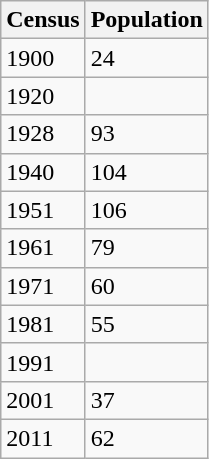<table class="wikitable">
<tr>
<th>Census</th>
<th>Population</th>
</tr>
<tr>
<td>1900</td>
<td>24</td>
</tr>
<tr>
<td>1920</td>
<td></td>
</tr>
<tr>
<td>1928</td>
<td>93</td>
</tr>
<tr>
<td>1940</td>
<td>104</td>
</tr>
<tr>
<td>1951</td>
<td>106</td>
</tr>
<tr>
<td>1961</td>
<td>79</td>
</tr>
<tr>
<td>1971</td>
<td>60</td>
</tr>
<tr>
<td>1981</td>
<td>55</td>
</tr>
<tr>
<td>1991</td>
<td></td>
</tr>
<tr>
<td>2001</td>
<td>37</td>
</tr>
<tr>
<td>2011</td>
<td>62</td>
</tr>
</table>
